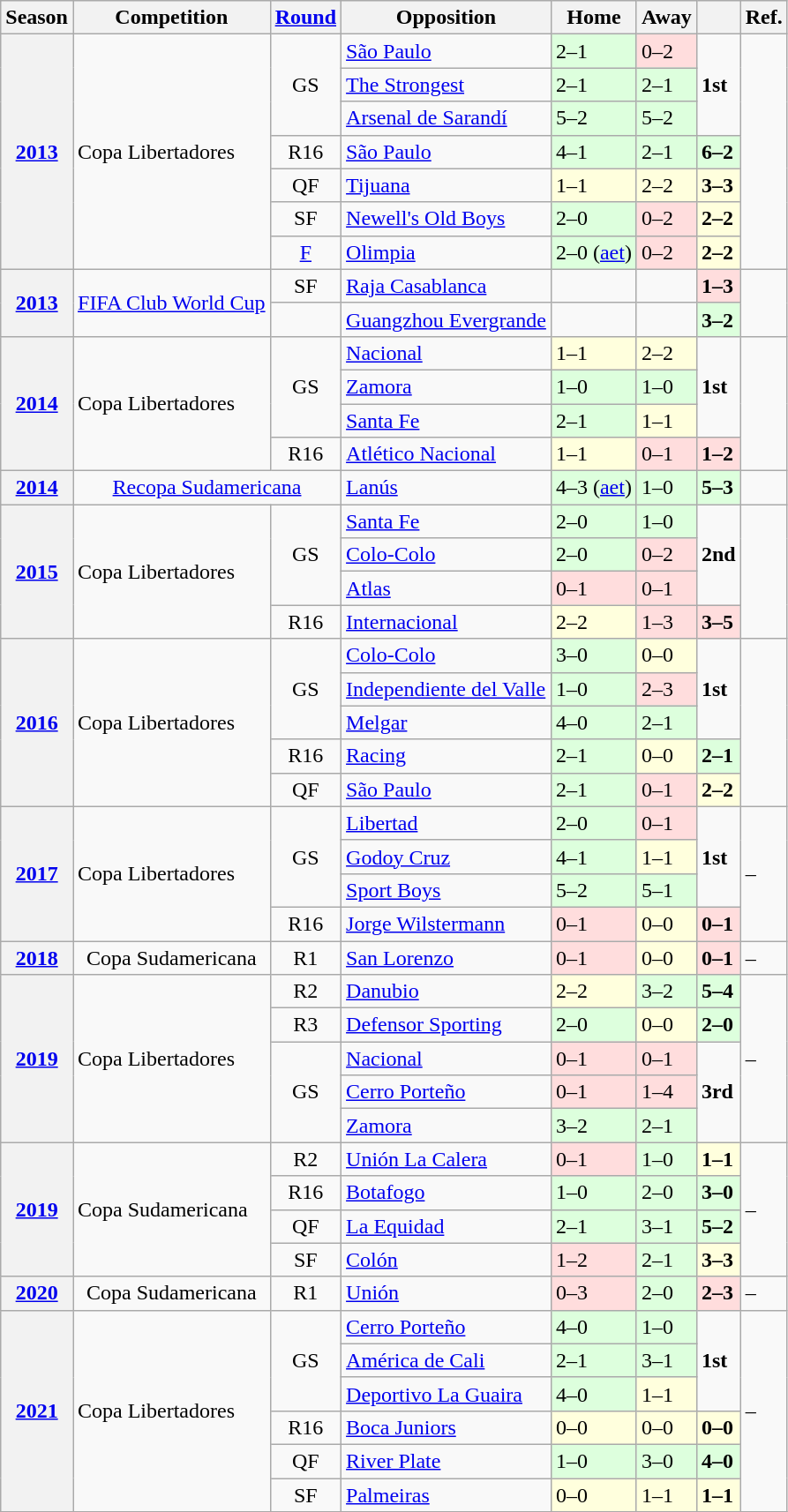<table class="wikitable collapsible collapsed">
<tr>
<th scope="col">Season</th>
<th scope="col">Competition</th>
<th scope="col"><a href='#'>Round</a></th>
<th scope="col">Opposition</th>
<th scope="col">Home</th>
<th scope="col">Away</th>
<th scope="col"></th>
<th scope="col">Ref.</th>
</tr>
<tr>
<th rowspan="7" scope="row" style="text-align:center"><a href='#'>2013</a></th>
<td rowspan="7">Copa Libertadores</td>
<td rowspan="3" style="text-align:center">GS</td>
<td> <a href='#'>São Paulo</a></td>
<td style="background:#dfd;">2–1</td>
<td style="background:#fdd;">0–2</td>
<td rowspan="3"><strong>1st</strong></td>
<td rowspan="7"></td>
</tr>
<tr>
<td> <a href='#'>The Strongest</a></td>
<td style="background:#dfd;">2–1</td>
<td style="background:#dfd;">2–1</td>
</tr>
<tr>
<td> <a href='#'>Arsenal de Sarandí</a></td>
<td style="background:#dfd;">5–2</td>
<td style="background:#dfd;">5–2</td>
</tr>
<tr>
<td style="text-align:center">R16</td>
<td> <a href='#'>São Paulo</a></td>
<td style="background:#dfd;">4–1</td>
<td style="background:#dfd;">2–1</td>
<td style="background:#dfd;"><strong>6–2</strong></td>
</tr>
<tr>
<td style="text-align:center">QF</td>
<td> <a href='#'>Tijuana</a></td>
<td style="background:#ffd;">1–1</td>
<td style="background:#ffd;">2–2</td>
<td style="background:#ffd;"><strong>3–3</strong></td>
</tr>
<tr>
<td style="text-align:center">SF</td>
<td> <a href='#'>Newell's Old Boys</a></td>
<td style="background:#dfd;">2–0</td>
<td style="background:#fdd;">0–2</td>
<td style="background:#ffd;"><strong>2–2</strong></td>
</tr>
<tr>
<td style="text-align:center"><a href='#'>F</a></td>
<td> <a href='#'>Olimpia</a></td>
<td style="background:#dfd;">2–0 (<a href='#'>aet</a>)</td>
<td style="background:#fdd;">0–2</td>
<td style="background:#ffd;"><strong>2–2</strong></td>
</tr>
<tr>
<th rowspan="2" scope="row" style="text-align:center"><a href='#'>2013</a></th>
<td rowspan="2" style="text-align:left"><a href='#'>FIFA Club World Cup</a></td>
<td style="text-align:center">SF</td>
<td> <a href='#'>Raja Casablanca</a></td>
<td></td>
<td></td>
<td style="background:#fdd;"><strong>1–3</strong></td>
<td rowspan="2"></td>
</tr>
<tr>
<td style="text-align:center"></td>
<td> <a href='#'>Guangzhou Evergrande</a></td>
<td></td>
<td></td>
<td style="background:#dfd;"><strong>3–2</strong></td>
</tr>
<tr>
<th rowspan="4" scope="row" style="text-align:center"><a href='#'>2014</a></th>
<td rowspan="4" style="text-align:left">Copa Libertadores</td>
<td rowspan="3" style="text-align:center">GS</td>
<td> <a href='#'>Nacional</a></td>
<td style="background:#ffd;">1–1</td>
<td style="background:#ffd;">2–2</td>
<td rowspan="3"><strong>1st</strong></td>
<td rowspan="4"></td>
</tr>
<tr>
<td> <a href='#'>Zamora</a></td>
<td style="background:#dfd;">1–0</td>
<td style="background:#dfd;">1–0</td>
</tr>
<tr>
<td> <a href='#'>Santa Fe</a></td>
<td style="background:#dfd;">2–1</td>
<td style="background:#ffd;">1–1</td>
</tr>
<tr>
<td style="text-align:center">R16</td>
<td> <a href='#'>Atlético Nacional</a></td>
<td style="background:#ffd;">1–1</td>
<td style="background:#fdd;">0–1</td>
<td style="background:#fdd;"><strong>1–2</strong></td>
</tr>
<tr>
<th scope="row" style="text-align:center"><a href='#'>2014</a></th>
<td colspan=2 style="text-align:center"><a href='#'>Recopa Sudamericana</a></td>
<td> <a href='#'>Lanús</a></td>
<td style="background:#dfd;">4–3 (<a href='#'>aet</a>)</td>
<td style="background:#dfd;">1–0</td>
<td style="background:#dfd;"><strong>5–3</strong></td>
<td></td>
</tr>
<tr>
<th rowspan="4" scope="row" style="text-align:center"><a href='#'>2015</a></th>
<td rowspan="4" style="text-align:left">Copa Libertadores</td>
<td rowspan="3" style="text-align:center">GS</td>
<td> <a href='#'>Santa Fe</a></td>
<td style="background:#dfd;">2–0</td>
<td style="background:#dfd;">1–0</td>
<td rowspan="3"><strong>2nd</strong></td>
<td rowspan="4"></td>
</tr>
<tr>
<td> <a href='#'>Colo-Colo</a></td>
<td style="background:#dfd;">2–0</td>
<td style="background:#fdd;">0–2</td>
</tr>
<tr>
<td> <a href='#'>Atlas</a></td>
<td style="background:#fdd;">0–1</td>
<td style="background:#fdd;">0–1</td>
</tr>
<tr>
<td style="text-align:center">R16</td>
<td> <a href='#'>Internacional</a></td>
<td style="background:#ffd;">2–2</td>
<td style="background:#fdd;">1–3</td>
<td style="background:#fdd;"><strong>3–5</strong></td>
</tr>
<tr>
<th rowspan="5" scope="row" style="text-align:center"><a href='#'>2016</a></th>
<td rowspan="5" style="text-align:left">Copa Libertadores</td>
<td rowspan="3" style="text-align:center">GS</td>
<td> <a href='#'>Colo-Colo</a></td>
<td style="background:#dfd;">3–0</td>
<td style="background:#ffd;">0–0</td>
<td rowspan="3"><strong>1st</strong></td>
<td rowspan="5"></td>
</tr>
<tr>
<td> <a href='#'>Independiente del Valle</a></td>
<td style="background:#dfd;">1–0</td>
<td style="background:#fdd;">2–3</td>
</tr>
<tr>
<td> <a href='#'>Melgar</a></td>
<td style="background:#dfd;">4–0</td>
<td style="background:#dfd;">2–1</td>
</tr>
<tr>
<td style="text-align:center">R16</td>
<td> <a href='#'>Racing</a></td>
<td style="background:#dfd;">2–1</td>
<td style="background:#ffd;">0–0</td>
<td style="background:#dfd;"><strong>2–1</strong></td>
</tr>
<tr>
<td style="text-align:center">QF</td>
<td> <a href='#'>São Paulo</a></td>
<td style="background:#dfd;">2–1</td>
<td style="background:#fdd;">0–1</td>
<td style="background:#ffd;"><strong>2–2</strong></td>
</tr>
<tr>
<th rowspan="4" scope="row" style="text-align:center"><a href='#'>2017</a></th>
<td rowspan="4" style="text-align:left">Copa Libertadores</td>
<td rowspan="3" style="text-align:center">GS</td>
<td> <a href='#'>Libertad</a></td>
<td style="background:#dfd;">2–0</td>
<td style="background:#fdd;">0–1</td>
<td rowspan="3"><strong>1st</strong></td>
<td rowspan="4">–</td>
</tr>
<tr>
<td> <a href='#'>Godoy Cruz</a></td>
<td style="background:#dfd;">4–1</td>
<td style="background:#ffd;">1–1</td>
</tr>
<tr>
<td> <a href='#'>Sport Boys</a></td>
<td style="background:#dfd;">5–2</td>
<td style="background:#dfd;">5–1</td>
</tr>
<tr>
<td style="text-align:center">R16</td>
<td> <a href='#'>Jorge Wilstermann</a></td>
<td style="background:#fdd;">0–1</td>
<td style="background:#ffd;">0–0</td>
<td style="background:#fdd;"><strong>0–1</strong></td>
</tr>
<tr>
<th scope="row" style="text-align:center"><a href='#'>2018</a></th>
<td style="text-align:center">Copa Sudamericana</td>
<td style="text-align:center">R1</td>
<td> <a href='#'>San Lorenzo</a></td>
<td style="background:#fdd;">0–1</td>
<td style="background:#ffd;">0–0</td>
<td style="background:#fdd;"><strong>0–1</strong></td>
<td>–</td>
</tr>
<tr>
<th rowspan="5" scope="row" style="text-align:center"><a href='#'>2019</a></th>
<td rowspan="5">Copa Libertadores</td>
<td style="text-align:center">R2</td>
<td> <a href='#'>Danubio</a></td>
<td style="background:#ffd;">2–2</td>
<td style="background:#dfd;">3–2</td>
<td style="background:#dfd;"><strong>5–4</strong></td>
<td rowspan="5">–</td>
</tr>
<tr>
<td style="text-align:center">R3</td>
<td> <a href='#'>Defensor Sporting</a></td>
<td style="background:#dfd;">2–0</td>
<td style="background:#ffd;">0–0</td>
<td style="background:#dfd;"><strong>2–0</strong></td>
</tr>
<tr>
<td rowspan="3" style="text-align:center">GS</td>
<td> <a href='#'>Nacional</a></td>
<td style="background:#fdd;">0–1</td>
<td style="background:#fdd;">0–1</td>
<td rowspan="3"><strong>3rd</strong></td>
</tr>
<tr>
<td> <a href='#'>Cerro Porteño</a></td>
<td style="background:#fdd;">0–1</td>
<td style="background:#fdd;">1–4</td>
</tr>
<tr>
<td> <a href='#'>Zamora</a></td>
<td style="background:#dfd;">3–2</td>
<td style="background:#dfd;">2–1</td>
</tr>
<tr>
<th rowspan="4" scope="row" style="text-align:center"><a href='#'>2019</a></th>
<td rowspan="4">Copa Sudamericana</td>
<td style="text-align:center">R2</td>
<td> <a href='#'>Unión La Calera</a></td>
<td style="background:#fdd;">0–1</td>
<td style="background:#dfd;">1–0</td>
<td style="background:#ffd;"><strong>1–1</strong></td>
<td rowspan="4">–</td>
</tr>
<tr>
<td style="text-align:center">R16</td>
<td> <a href='#'>Botafogo</a></td>
<td style="background:#dfd;">1–0</td>
<td style="background:#dfd;">2–0</td>
<td style="background:#dfd;"><strong>3–0</strong></td>
</tr>
<tr>
<td style="text-align:center">QF</td>
<td> <a href='#'>La Equidad</a></td>
<td style="background:#dfd;">2–1</td>
<td style="background:#dfd;">3–1</td>
<td style="background:#dfd;"><strong>5–2</strong></td>
</tr>
<tr>
<td style="text-align:center">SF</td>
<td> <a href='#'>Colón</a></td>
<td style="background:#fdd;">1–2</td>
<td style="background:#dfd;">2–1</td>
<td style="background:#ffd;"><strong>3–3</strong></td>
</tr>
<tr>
<th scope="row" style="text-align:center"><a href='#'>2020</a></th>
<td style="text-align:center">Copa Sudamericana</td>
<td style="text-align:center">R1</td>
<td> <a href='#'>Unión</a></td>
<td style="background:#fdd;">0–3</td>
<td style="background:#dfd;">2–0</td>
<td style="background:#fdd;"><strong>2–3</strong></td>
<td>–</td>
</tr>
<tr>
<th rowspan="6" scope="row" style="text-align:center"><a href='#'>2021</a></th>
<td rowspan="6">Copa Libertadores</td>
<td rowspan="3" style="text-align:center">GS</td>
<td> <a href='#'>Cerro Porteño</a></td>
<td style="background:#dfd;">4–0</td>
<td style="background:#dfd;">1–0</td>
<td rowspan="3"><strong>1st</strong></td>
<td rowspan="6">–</td>
</tr>
<tr>
<td> <a href='#'>América de Cali</a></td>
<td style="background:#dfd;">2–1</td>
<td style="background:#dfd;">3–1</td>
</tr>
<tr>
<td> <a href='#'>Deportivo La Guaira</a></td>
<td style="background:#dfd;">4–0</td>
<td style="background:#ffd;">1–1</td>
</tr>
<tr>
<td style="text-align:center">R16</td>
<td> <a href='#'>Boca Juniors</a></td>
<td style="background:#ffd;">0–0</td>
<td style="background:#ffd;">0–0</td>
<td style="background:#ffd;"><strong>0–0</strong></td>
</tr>
<tr>
<td style="text-align:center">QF</td>
<td> <a href='#'>River Plate</a></td>
<td style="background:#dfd;">1–0</td>
<td style="background:#dfd;">3–0</td>
<td style="background:#dfd;"><strong>4–0</strong></td>
</tr>
<tr>
<td style="text-align:center">SF</td>
<td> <a href='#'>Palmeiras</a></td>
<td style="background:#ffd;">0–0</td>
<td style="background:#ffd;">1–1</td>
<td style="background:#ffd;"><strong>1–1</strong></td>
</tr>
<tr>
</tr>
</table>
